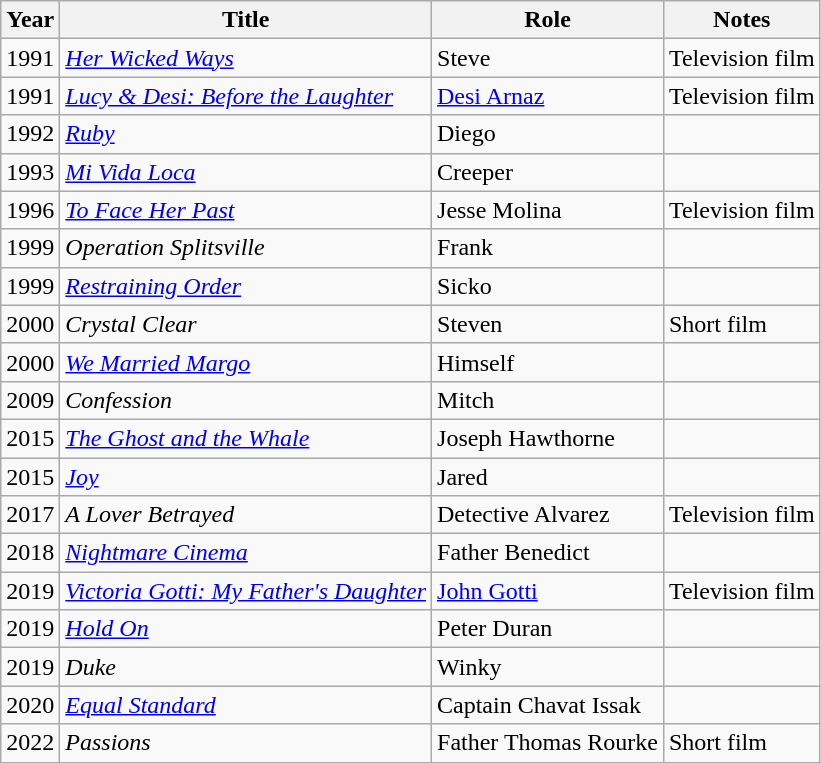<table class="wikitable sortable">
<tr>
<th>Year</th>
<th>Title</th>
<th>Role</th>
<th class="unsortable">Notes</th>
</tr>
<tr>
<td>1991</td>
<td><em><a href='#'>Her Wicked Ways</a></em></td>
<td>Steve</td>
<td>Television film</td>
</tr>
<tr>
<td>1991</td>
<td><em><a href='#'>Lucy & Desi: Before the Laughter</a></em></td>
<td><a href='#'>Desi Arnaz</a></td>
<td>Television film</td>
</tr>
<tr>
<td>1992</td>
<td><em><a href='#'>Ruby</a></em></td>
<td>Diego</td>
<td></td>
</tr>
<tr>
<td>1993</td>
<td><em><a href='#'>Mi Vida Loca</a></em></td>
<td>Creeper</td>
<td></td>
</tr>
<tr>
<td>1996</td>
<td><em><a href='#'>To Face Her Past</a></em></td>
<td>Jesse Molina</td>
<td>Television film</td>
</tr>
<tr>
<td>1999</td>
<td><em>Operation Splitsville</em></td>
<td>Frank</td>
<td></td>
</tr>
<tr>
<td>1999</td>
<td><em><a href='#'>Restraining Order</a></em></td>
<td>Sicko</td>
<td></td>
</tr>
<tr>
<td>2000</td>
<td><em>Crystal Clear</em></td>
<td>Steven</td>
<td>Short film</td>
</tr>
<tr>
<td>2000</td>
<td><em><a href='#'>We Married Margo</a></em></td>
<td>Himself</td>
<td></td>
</tr>
<tr>
<td>2009</td>
<td><em>Confession</em></td>
<td>Mitch</td>
<td></td>
</tr>
<tr>
<td>2015</td>
<td><em><a href='#'>The Ghost and the Whale</a></em></td>
<td>Joseph Hawthorne</td>
<td></td>
</tr>
<tr>
<td>2015</td>
<td><em><a href='#'>Joy</a></em></td>
<td>Jared</td>
<td></td>
</tr>
<tr>
<td>2017</td>
<td><em>A Lover Betrayed</em></td>
<td>Detective Alvarez</td>
<td>Television film</td>
</tr>
<tr>
<td>2018</td>
<td><em><a href='#'>Nightmare Cinema</a></em></td>
<td>Father Benedict</td>
<td></td>
</tr>
<tr>
<td>2019</td>
<td><em><a href='#'>Victoria Gotti: My Father's Daughter</a></em></td>
<td><a href='#'>John Gotti</a></td>
<td>Television film</td>
</tr>
<tr>
<td>2019</td>
<td><em><a href='#'>Hold On</a></em></td>
<td>Peter Duran</td>
<td></td>
</tr>
<tr>
<td>2019</td>
<td><em>Duke</em></td>
<td>Winky</td>
<td></td>
</tr>
<tr>
<td>2020</td>
<td><em><a href='#'>Equal Standard</a></em></td>
<td>Captain Chavat Issak</td>
<td></td>
</tr>
<tr>
<td>2022</td>
<td><em>Passions</em></td>
<td>Father Thomas Rourke</td>
<td>Short film</td>
</tr>
</table>
